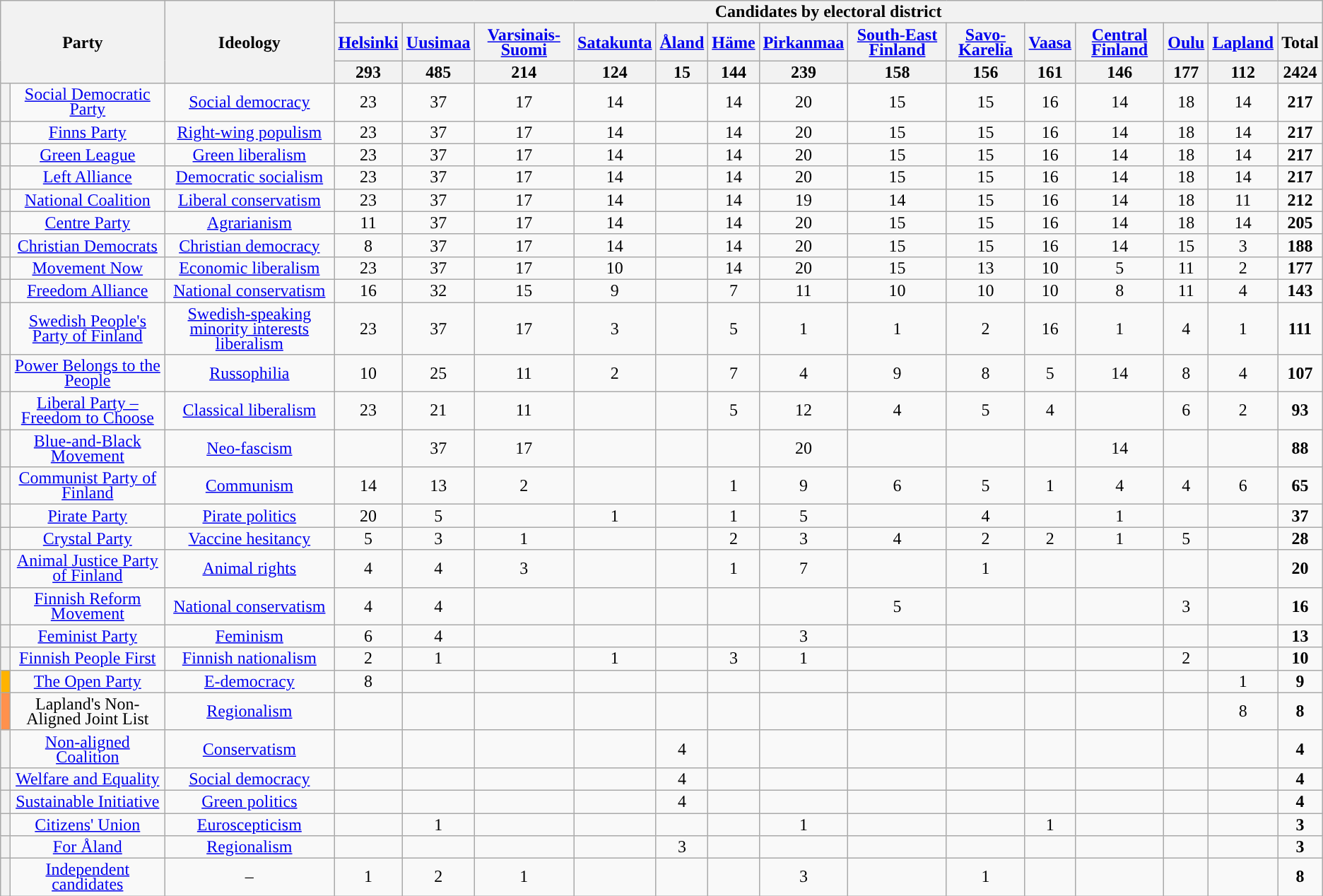<table class="wikitable" style="line-height:14px; text-align:center">
<tr>
<th colspan="2" rowspan="3" style="width:100px">Party</th>
<th rowspan="3">Ideology</th>
<th colspan="14" style="width:120px">Candidates by electoral district</th>
</tr>
<tr>
<th><a href='#'>Helsinki</a></th>
<th><a href='#'>Uusimaa</a></th>
<th><a href='#'>Varsinais-Suomi</a></th>
<th><a href='#'>Satakunta</a></th>
<th><a href='#'>Åland</a></th>
<th><a href='#'>Häme</a></th>
<th><a href='#'>Pirkanmaa</a></th>
<th><a href='#'>South-East Finland</a></th>
<th><a href='#'>Savo-Karelia</a></th>
<th><a href='#'>Vaasa</a></th>
<th><a href='#'>Central Finland</a></th>
<th><a href='#'>Oulu</a></th>
<th><a href='#'>Lapland</a></th>
<th>Total</th>
</tr>
<tr>
<th>293</th>
<th>485</th>
<th>214</th>
<th>124</th>
<th>15</th>
<th>144</th>
<th>239</th>
<th>158</th>
<th>156</th>
<th>161</th>
<th>146</th>
<th>177</th>
<th>112</th>
<th>2424</th>
</tr>
<tr>
<th style="background:"></th>
<td><a href='#'>Social Democratic Party</a></td>
<td><a href='#'>Social democracy</a></td>
<td>23</td>
<td>37</td>
<td>17</td>
<td>14</td>
<td></td>
<td>14</td>
<td>20</td>
<td>15</td>
<td>15</td>
<td>16</td>
<td>14</td>
<td>18</td>
<td>14</td>
<td><strong>217</strong></td>
</tr>
<tr>
<th style="background:"></th>
<td><a href='#'>Finns Party</a></td>
<td><a href='#'>Right-wing populism</a></td>
<td>23</td>
<td>37</td>
<td>17</td>
<td>14</td>
<td></td>
<td>14</td>
<td>20</td>
<td>15</td>
<td>15</td>
<td>16</td>
<td>14</td>
<td>18</td>
<td>14</td>
<td><strong>217</strong></td>
</tr>
<tr>
<th style="background:"></th>
<td><a href='#'>Green League</a></td>
<td><a href='#'>Green liberalism</a></td>
<td>23</td>
<td>37</td>
<td>17</td>
<td>14</td>
<td></td>
<td>14</td>
<td>20</td>
<td>15</td>
<td>15</td>
<td>16</td>
<td>14</td>
<td>18</td>
<td>14</td>
<td><strong>217</strong></td>
</tr>
<tr>
<th style="background:"></th>
<td><a href='#'>Left Alliance</a></td>
<td><a href='#'>Democratic socialism</a></td>
<td>23</td>
<td>37</td>
<td>17</td>
<td>14</td>
<td></td>
<td>14</td>
<td>20</td>
<td>15</td>
<td>15</td>
<td>16</td>
<td>14</td>
<td>18</td>
<td>14</td>
<td><strong>217</strong></td>
</tr>
<tr>
<th style="background:"></th>
<td><a href='#'>National Coalition</a></td>
<td><a href='#'>Liberal conservatism</a></td>
<td>23</td>
<td>37</td>
<td>17</td>
<td>14</td>
<td></td>
<td>14</td>
<td>19</td>
<td>14</td>
<td>15</td>
<td>16</td>
<td>14</td>
<td>18</td>
<td>11</td>
<td><strong>212</strong></td>
</tr>
<tr>
<th style="background:"></th>
<td><a href='#'>Centre Party</a></td>
<td><a href='#'>Agrarianism</a></td>
<td>11</td>
<td>37</td>
<td>17</td>
<td>14</td>
<td></td>
<td>14</td>
<td>20</td>
<td>15</td>
<td>15</td>
<td>16</td>
<td>14</td>
<td>18</td>
<td>14</td>
<td><strong>205</strong></td>
</tr>
<tr>
<th style="background:"></th>
<td><a href='#'>Christian Democrats</a></td>
<td><a href='#'>Christian democracy</a></td>
<td>8</td>
<td>37</td>
<td>17</td>
<td>14</td>
<td></td>
<td>14</td>
<td>20</td>
<td>15</td>
<td>15</td>
<td>16</td>
<td>14</td>
<td>15</td>
<td>3</td>
<td><strong>188</strong></td>
</tr>
<tr>
<th style="background:"></th>
<td><a href='#'>Movement Now</a></td>
<td><a href='#'>Economic liberalism</a></td>
<td>23</td>
<td>37</td>
<td>17</td>
<td>10</td>
<td></td>
<td>14</td>
<td>20</td>
<td>15</td>
<td>13</td>
<td>10</td>
<td>5</td>
<td>11</td>
<td>2</td>
<td><strong>177</strong></td>
</tr>
<tr>
<th style="background:"></th>
<td><a href='#'>Freedom Alliance</a></td>
<td><a href='#'>National conservatism</a></td>
<td>16</td>
<td>32</td>
<td>15</td>
<td>9</td>
<td></td>
<td>7</td>
<td>11</td>
<td>10</td>
<td>10</td>
<td>10</td>
<td>8</td>
<td>11</td>
<td>4</td>
<td><strong>143</strong></td>
</tr>
<tr>
<th style="background:"></th>
<td><a href='#'>Swedish People's Party of Finland</a></td>
<td><a href='#'>Swedish-speaking</a> <a href='#'>minority interests</a><br><a href='#'>liberalism</a></td>
<td>23</td>
<td>37</td>
<td>17</td>
<td>3</td>
<td></td>
<td>5</td>
<td>1</td>
<td>1</td>
<td>2</td>
<td>16</td>
<td>1</td>
<td>4</td>
<td>1</td>
<td><strong>111</strong></td>
</tr>
<tr>
<th style="background:"></th>
<td><a href='#'>Power Belongs to the People</a></td>
<td><a href='#'>Russophilia</a></td>
<td>10</td>
<td>25</td>
<td>11</td>
<td>2</td>
<td></td>
<td>7</td>
<td>4</td>
<td>9</td>
<td>8</td>
<td>5</td>
<td>14</td>
<td>8</td>
<td>4</td>
<td><strong>107</strong></td>
</tr>
<tr>
<th style="background:"></th>
<td><a href='#'>Liberal Party – Freedom to Choose</a></td>
<td><a href='#'>Classical liberalism</a></td>
<td>23</td>
<td>21</td>
<td>11</td>
<td></td>
<td></td>
<td>5</td>
<td>12</td>
<td>4</td>
<td>5</td>
<td>4</td>
<td></td>
<td>6</td>
<td>2</td>
<td><strong>93</strong></td>
</tr>
<tr>
<th style="background:"></th>
<td><a href='#'>Blue-and-Black Movement</a></td>
<td><a href='#'>Neo-fascism</a></td>
<td></td>
<td>37</td>
<td>17</td>
<td></td>
<td></td>
<td></td>
<td>20</td>
<td></td>
<td></td>
<td></td>
<td>14</td>
<td></td>
<td></td>
<td><strong>88</strong></td>
</tr>
<tr>
<th style="background:"></th>
<td><a href='#'>Communist Party of Finland</a></td>
<td><a href='#'>Communism</a></td>
<td>14</td>
<td>13</td>
<td>2</td>
<td></td>
<td></td>
<td>1</td>
<td>9</td>
<td>6</td>
<td>5</td>
<td>1</td>
<td>4</td>
<td>4</td>
<td>6</td>
<td><strong>65</strong></td>
</tr>
<tr>
<th style="background:"></th>
<td><a href='#'>Pirate Party</a></td>
<td><a href='#'>Pirate politics</a></td>
<td>20</td>
<td>5</td>
<td></td>
<td>1</td>
<td></td>
<td>1</td>
<td>5</td>
<td></td>
<td>4</td>
<td></td>
<td>1</td>
<td></td>
<td></td>
<td><strong>37</strong></td>
</tr>
<tr>
<th style="background:"></th>
<td><a href='#'>Crystal Party</a></td>
<td><a href='#'>Vaccine hesitancy</a></td>
<td>5</td>
<td>3</td>
<td>1</td>
<td></td>
<td></td>
<td>2</td>
<td>3</td>
<td>4</td>
<td>2</td>
<td>2</td>
<td>1</td>
<td>5</td>
<td></td>
<td><strong>28</strong></td>
</tr>
<tr>
<th style="background:"></th>
<td><a href='#'>Animal Justice Party of Finland</a></td>
<td><a href='#'>Animal rights</a></td>
<td>4</td>
<td>4</td>
<td>3</td>
<td></td>
<td></td>
<td>1</td>
<td>7</td>
<td></td>
<td>1</td>
<td></td>
<td></td>
<td></td>
<td></td>
<td><strong>20</strong></td>
</tr>
<tr>
<th style="background:"></th>
<td><a href='#'>Finnish Reform Movement</a></td>
<td><a href='#'>National conservatism</a></td>
<td>4</td>
<td>4</td>
<td></td>
<td></td>
<td></td>
<td></td>
<td></td>
<td>5</td>
<td></td>
<td></td>
<td></td>
<td>3</td>
<td></td>
<td><strong>16</strong></td>
</tr>
<tr>
<th style="background:"></th>
<td><a href='#'>Feminist Party</a></td>
<td><a href='#'>Feminism</a></td>
<td>6</td>
<td>4</td>
<td></td>
<td></td>
<td></td>
<td></td>
<td>3</td>
<td></td>
<td></td>
<td></td>
<td></td>
<td></td>
<td></td>
<td><strong>13</strong></td>
</tr>
<tr>
<th style="background:"></th>
<td><a href='#'>Finnish People First</a></td>
<td><a href='#'>Finnish nationalism</a></td>
<td>2</td>
<td>1</td>
<td></td>
<td>1</td>
<td></td>
<td>3</td>
<td>1</td>
<td></td>
<td></td>
<td></td>
<td></td>
<td>2</td>
<td></td>
<td><strong>10</strong></td>
</tr>
<tr>
<th style="background:#FFB300; width:2px"></th>
<td><a href='#'>The Open Party</a></td>
<td><a href='#'>E-democracy</a></td>
<td>8</td>
<td></td>
<td></td>
<td></td>
<td></td>
<td></td>
<td></td>
<td></td>
<td></td>
<td></td>
<td></td>
<td></td>
<td>1</td>
<td><strong>9</strong></td>
</tr>
<tr>
<th style="background:#FF914D; width:2px"></th>
<td>Lapland's Non-Aligned Joint List</td>
<td><a href='#'>Regionalism</a></td>
<td></td>
<td></td>
<td></td>
<td></td>
<td></td>
<td></td>
<td></td>
<td></td>
<td></td>
<td></td>
<td></td>
<td></td>
<td>8</td>
<td><strong>8</strong></td>
</tr>
<tr>
<th style="background:"></th>
<td><a href='#'>Non-aligned Coalition</a></td>
<td><a href='#'>Conservatism</a></td>
<td></td>
<td></td>
<td></td>
<td></td>
<td>4</td>
<td></td>
<td></td>
<td></td>
<td></td>
<td></td>
<td></td>
<td></td>
<td></td>
<td><strong>4</strong></td>
</tr>
<tr>
<th style="background:"></th>
<td><a href='#'>Welfare and Equality</a></td>
<td><a href='#'>Social democracy</a></td>
<td></td>
<td></td>
<td></td>
<td></td>
<td>4</td>
<td></td>
<td></td>
<td></td>
<td></td>
<td></td>
<td></td>
<td></td>
<td></td>
<td><strong>4</strong></td>
</tr>
<tr>
<th style="background:"></th>
<td><a href='#'>Sustainable Initiative</a></td>
<td><a href='#'>Green politics</a></td>
<td></td>
<td></td>
<td></td>
<td></td>
<td>4</td>
<td></td>
<td></td>
<td></td>
<td></td>
<td></td>
<td></td>
<td></td>
<td></td>
<td><strong>4</strong></td>
</tr>
<tr>
<th style="background:"></th>
<td><a href='#'>Citizens' Union</a></td>
<td><a href='#'>Euroscepticism</a></td>
<td></td>
<td>1</td>
<td></td>
<td></td>
<td></td>
<td></td>
<td>1</td>
<td></td>
<td></td>
<td>1</td>
<td></td>
<td></td>
<td></td>
<td><strong>3</strong></td>
</tr>
<tr>
<th style="background:"></th>
<td><a href='#'>For Åland</a></td>
<td><a href='#'>Regionalism</a></td>
<td></td>
<td></td>
<td></td>
<td></td>
<td>3</td>
<td></td>
<td></td>
<td></td>
<td></td>
<td></td>
<td></td>
<td></td>
<td></td>
<td><strong>3</strong></td>
</tr>
<tr>
<th style="background:"></th>
<td><a href='#'>Independent candidates</a></td>
<td>–</td>
<td>1</td>
<td>2</td>
<td>1</td>
<td></td>
<td></td>
<td></td>
<td>3</td>
<td></td>
<td>1</td>
<td></td>
<td></td>
<td></td>
<td></td>
<td><strong>8</strong></td>
</tr>
</table>
